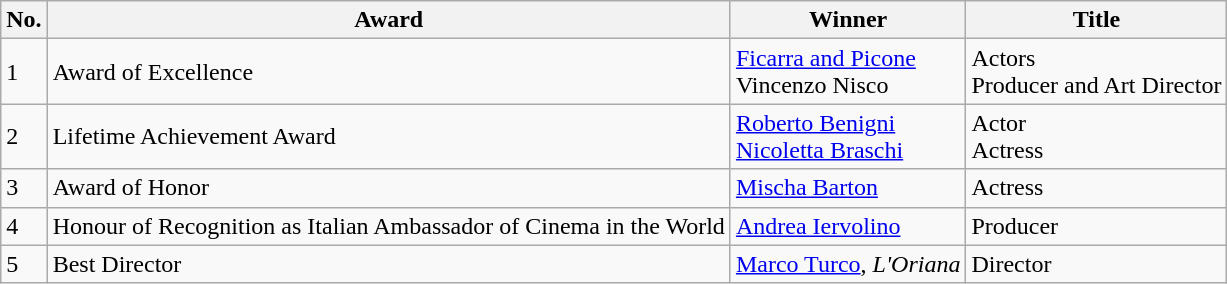<table class="wikitable">
<tr>
<th>No.</th>
<th>Award</th>
<th>Winner</th>
<th>Title</th>
</tr>
<tr>
<td>1</td>
<td>Award of Excellence</td>
<td><a href='#'>Ficarra and Picone</a><br>Vincenzo Nisco</td>
<td>Actors<br>Producer and Art Director</td>
</tr>
<tr>
<td>2</td>
<td>Lifetime Achievement Award</td>
<td><a href='#'>Roberto Benigni</a><br><a href='#'>Nicoletta Braschi</a></td>
<td>Actor<br>Actress</td>
</tr>
<tr>
<td>3</td>
<td>Award of Honor</td>
<td><a href='#'>Mischa Barton</a></td>
<td>Actress</td>
</tr>
<tr>
<td>4</td>
<td>Honour of Recognition as Italian Ambassador of Cinema in the World</td>
<td><a href='#'>Andrea Iervolino</a></td>
<td>Producer</td>
</tr>
<tr>
<td>5</td>
<td>Best Director</td>
<td><a href='#'>Marco Turco</a>, <em>L'Oriana</em></td>
<td>Director</td>
</tr>
</table>
